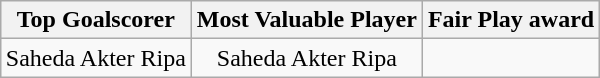<table class="wikitable" style="text-align: center; margin: 0 auto;">
<tr>
<th>Top Goalscorer</th>
<th>Most Valuable Player </th>
<th>Fair Play award</th>
</tr>
<tr>
<td> Saheda Akter Ripa</td>
<td> Saheda Akter Ripa</td>
<td></td>
</tr>
</table>
